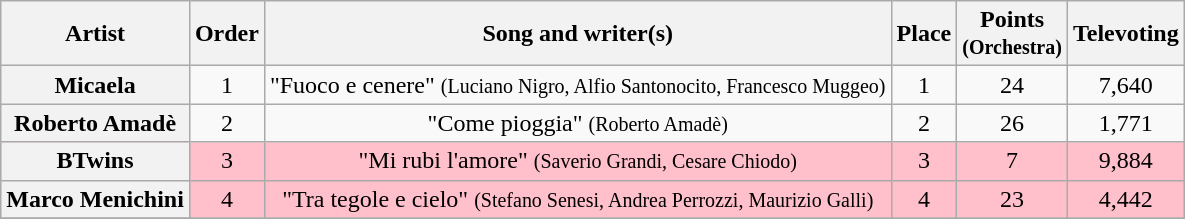<table class="sortable wikitable plainrowheaders" style="text-align:center;">
<tr>
<th>Artist</th>
<th>Order</th>
<th>Song and writer(s)</th>
<th>Place</th>
<th>Points<br><small>(Orchestra)</small></th>
<th>Televoting</th>
</tr>
<tr>
<th scope="row">Micaela</th>
<td>1</td>
<td>"Fuoco e cenere" <small>(Luciano Nigro, Alfio Santonocito, Francesco Muggeo)</small></td>
<td>1</td>
<td>24</td>
<td>7,640</td>
</tr>
<tr>
<th scope="row">Roberto Amadè</th>
<td>2</td>
<td>"Come pioggia" <small>(Roberto Amadè)</small></td>
<td>2</td>
<td>26</td>
<td>1,771</td>
</tr>
<tr style="background:pink;">
<th scope="row">BTwins</th>
<td>3</td>
<td>"Mi rubi l'amore" <small>(Saverio Grandi, Cesare Chiodo)</small></td>
<td>3</td>
<td>7</td>
<td>9,884</td>
</tr>
<tr style="background:pink;">
<th scope="row">Marco Menichini</th>
<td>4</td>
<td>"Tra tegole e cielo" <small>(Stefano Senesi, Andrea Perrozzi, Maurizio Galli)</small></td>
<td>4</td>
<td>23</td>
<td>4,442</td>
</tr>
<tr>
</tr>
</table>
